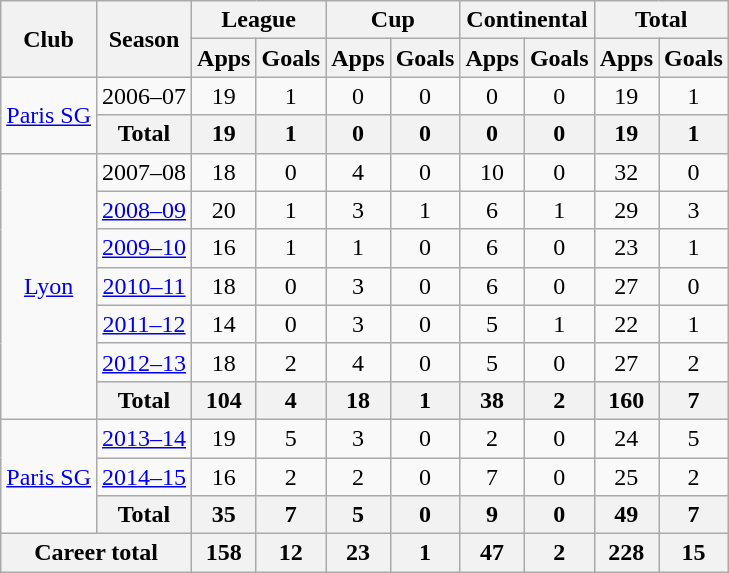<table class="wikitable" style="text-align: center;">
<tr>
<th rowspan="2">Club</th>
<th rowspan="2">Season</th>
<th colspan="2">League</th>
<th colspan="2">Cup</th>
<th colspan="2">Continental</th>
<th colspan="2">Total</th>
</tr>
<tr>
<th>Apps</th>
<th>Goals</th>
<th>Apps</th>
<th>Goals</th>
<th>Apps</th>
<th>Goals</th>
<th>Apps</th>
<th>Goals</th>
</tr>
<tr>
<td rowspan="2" valign="center"><a href='#'>Paris SG</a></td>
<td>2006–07</td>
<td>19</td>
<td>1</td>
<td>0</td>
<td>0</td>
<td>0</td>
<td>0</td>
<td>19</td>
<td>1</td>
</tr>
<tr>
<th>Total</th>
<th>19</th>
<th>1</th>
<th>0</th>
<th>0</th>
<th>0</th>
<th>0</th>
<th>19</th>
<th>1</th>
</tr>
<tr>
<td rowspan="7" valign="center"><a href='#'>Lyon</a></td>
<td>2007–08</td>
<td>18</td>
<td>0</td>
<td>4</td>
<td>0</td>
<td>10</td>
<td>0</td>
<td>32</td>
<td>0</td>
</tr>
<tr>
<td><a href='#'>2008–09</a></td>
<td>20</td>
<td>1</td>
<td>3</td>
<td>1</td>
<td>6</td>
<td>1</td>
<td>29</td>
<td>3</td>
</tr>
<tr>
<td><a href='#'>2009–10</a></td>
<td>16</td>
<td>1</td>
<td>1</td>
<td>0</td>
<td>6</td>
<td>0</td>
<td>23</td>
<td>1</td>
</tr>
<tr>
<td><a href='#'>2010–11</a></td>
<td>18</td>
<td>0</td>
<td>3</td>
<td>0</td>
<td>6</td>
<td>0</td>
<td>27</td>
<td>0</td>
</tr>
<tr>
<td><a href='#'>2011–12</a></td>
<td>14</td>
<td>0</td>
<td>3</td>
<td>0</td>
<td>5</td>
<td>1</td>
<td>22</td>
<td>1</td>
</tr>
<tr>
<td><a href='#'>2012–13</a></td>
<td>18</td>
<td>2</td>
<td>4</td>
<td>0</td>
<td>5</td>
<td>0</td>
<td>27</td>
<td>2</td>
</tr>
<tr>
<th>Total</th>
<th>104</th>
<th>4</th>
<th>18</th>
<th>1</th>
<th>38</th>
<th>2</th>
<th>160</th>
<th>7</th>
</tr>
<tr>
<td rowspan="3" valign="center"><a href='#'>Paris SG</a></td>
<td><a href='#'>2013–14</a></td>
<td>19</td>
<td>5</td>
<td>3</td>
<td>0</td>
<td>2</td>
<td>0</td>
<td>24</td>
<td>5</td>
</tr>
<tr>
<td><a href='#'>2014–15</a></td>
<td>16</td>
<td>2</td>
<td>2</td>
<td>0</td>
<td>7</td>
<td>0</td>
<td>25</td>
<td>2</td>
</tr>
<tr>
<th>Total</th>
<th>35</th>
<th>7</th>
<th>5</th>
<th>0</th>
<th>9</th>
<th>0</th>
<th>49</th>
<th>7</th>
</tr>
<tr>
<th colspan="2">Career total</th>
<th>158</th>
<th>12</th>
<th>23</th>
<th>1</th>
<th>47</th>
<th>2</th>
<th>228</th>
<th>15</th>
</tr>
</table>
